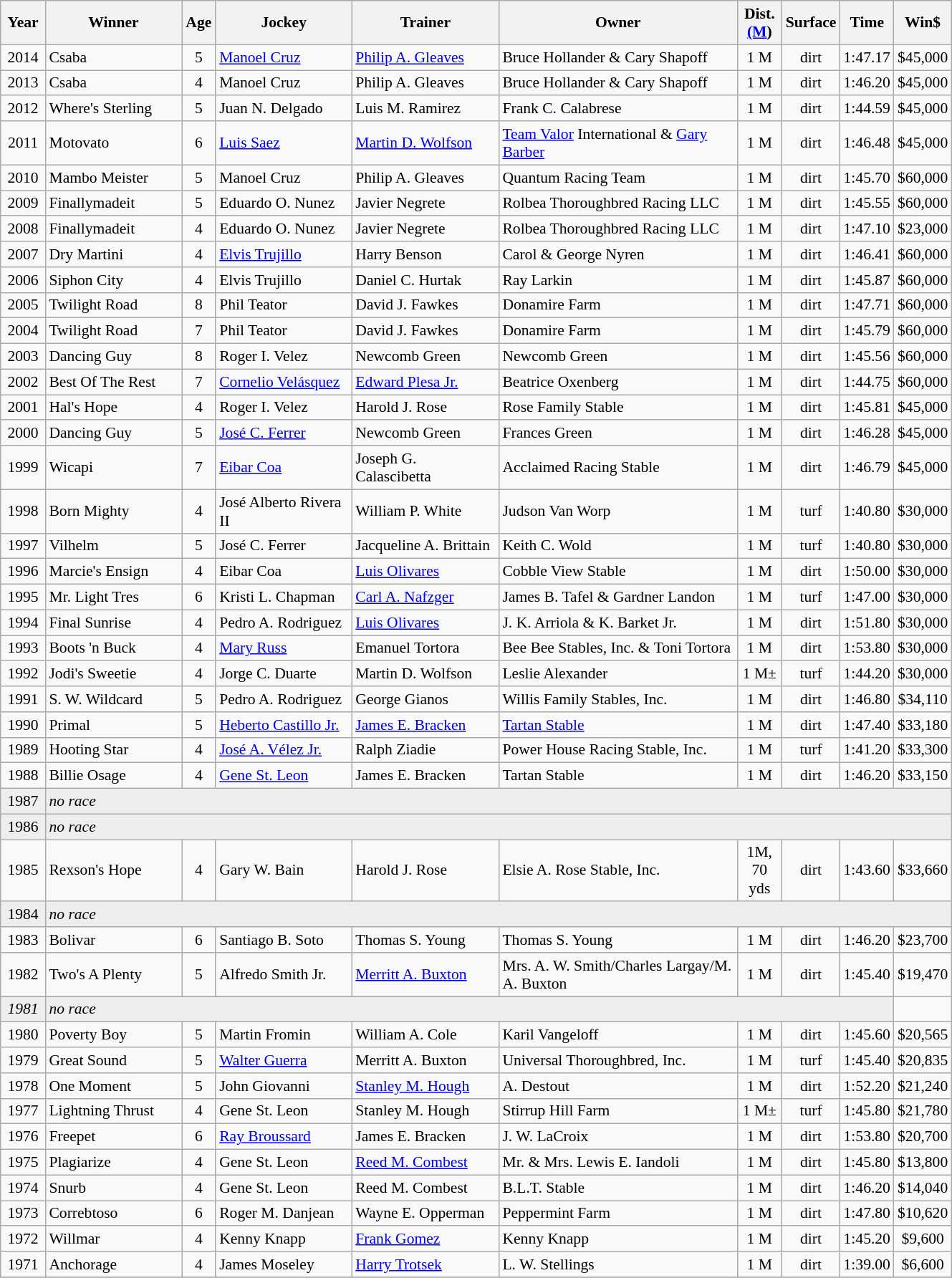<table class="wikitable sortable" style="font-size:90%">
<tr>
<th width="35px">Year<br></th>
<th width="120px">Winner<br></th>
<th width="25px">Age<br></th>
<th width="120px">Jockey<br></th>
<th width="130px">Trainer<br></th>
<th width="215px">Owner<br></th>
<th width="35px">Dist. <br><a href='#'>(M</a>) <br></th>
<th width="25px">Surface<br></th>
<th width="25px">Time<br></th>
<th width="25px">Win$ <br></th>
</tr>
<tr>
<td align=center>2014</td>
<td>Csaba</td>
<td align=center>5</td>
<td><a href='#'>Manoel Cruz</a></td>
<td><a href='#'>Philip A. Gleaves</a></td>
<td>Bruce Hollander & Cary Shapoff</td>
<td align=center>1<span> M</span></td>
<td align=center>dirt</td>
<td align=center>1:47.17</td>
<td align=center>$45,000</td>
</tr>
<tr>
<td align=center>2013</td>
<td>Csaba</td>
<td align=center>4</td>
<td>Manoel Cruz</td>
<td>Philip A. Gleaves</td>
<td>Bruce Hollander & Cary Shapoff</td>
<td align=center>1<span> M</span></td>
<td align=center>dirt</td>
<td align=center>1:46.20</td>
<td align=center>$45,000</td>
</tr>
<tr>
<td align=center>2012</td>
<td>Where's Sterling</td>
<td align=center>5</td>
<td>Juan N. Delgado</td>
<td>Luis M. Ramirez</td>
<td>Frank C. Calabrese</td>
<td align=center>1<span> M</span></td>
<td align=center>dirt</td>
<td align=center>1:44.59</td>
<td align=center>$45,000</td>
</tr>
<tr>
<td align=center>2011</td>
<td>Motovato</td>
<td align=center>6</td>
<td><a href='#'>Luis Saez</a></td>
<td><a href='#'>Martin D. Wolfson</a></td>
<td><a href='#'>Team Valor</a> International & <a href='#'>Gary Barber</a></td>
<td align=center>1<span> M</span></td>
<td align=center>dirt</td>
<td align=center>1:46.48</td>
<td align=center>$45,000</td>
</tr>
<tr>
<td align=center>2010</td>
<td>Mambo Meister</td>
<td align=center>5</td>
<td>Manoel Cruz</td>
<td>Philip A. Gleaves</td>
<td>Quantum Racing Team</td>
<td align=center>1<span> M</span></td>
<td align=center>dirt</td>
<td align=center>1:45.70</td>
<td align=center>$60,000</td>
</tr>
<tr>
<td align=center>2009</td>
<td>Finallymadeit</td>
<td align=center>5</td>
<td>Eduardo O. Nunez</td>
<td>Javier Negrete</td>
<td>Rolbea Thoroughbred Racing LLC</td>
<td align=center>1<span> M</span></td>
<td align=center>dirt</td>
<td align=center>1:45.55</td>
<td align=center>$60,000</td>
</tr>
<tr>
<td align=center>2008</td>
<td>Finallymadeit</td>
<td align=center>4</td>
<td>Eduardo O. Nunez</td>
<td>Javier Negrete</td>
<td>Rolbea Thoroughbred Racing LLC</td>
<td align=center>1<span> M</span></td>
<td align=center>dirt</td>
<td align=center>1:47.10</td>
<td align=center>$23,000</td>
</tr>
<tr>
<td align=center>2007</td>
<td>Dry Martini</td>
<td align=center>4</td>
<td><a href='#'>Elvis Trujillo</a></td>
<td>Harry Benson</td>
<td>Carol & George Nyren</td>
<td align=center>1<span> M</span></td>
<td align=center>dirt</td>
<td align=center>1:46.41</td>
<td align=center>$60,000</td>
</tr>
<tr>
<td align=center>2006</td>
<td>Siphon City</td>
<td align=center>4</td>
<td>Elvis Trujillo</td>
<td>Daniel C. Hurtak</td>
<td>Ray Larkin</td>
<td align=center>1<span> M</span></td>
<td align=center>dirt</td>
<td align=center>1:45.87</td>
<td align=center>$60,000</td>
</tr>
<tr>
<td align=center>2005</td>
<td>Twilight Road</td>
<td align=center>8</td>
<td>Phil Teator</td>
<td>David J. Fawkes</td>
<td>Donamire Farm</td>
<td align=center>1<span> M</span></td>
<td align=center>dirt</td>
<td align=center>1:47.71</td>
<td align=center>$60,000</td>
</tr>
<tr>
<td align=center>2004</td>
<td>Twilight Road</td>
<td align=center>7</td>
<td>Phil Teator</td>
<td>David J. Fawkes</td>
<td>Donamire Farm</td>
<td align=center>1<span> M</span></td>
<td align=center>dirt</td>
<td align=center>1:45.79</td>
<td align=center>$60,000</td>
</tr>
<tr>
<td align=center>2003</td>
<td>Dancing Guy</td>
<td align=center>8</td>
<td>Roger I. Velez</td>
<td>Newcomb Green</td>
<td>Newcomb Green</td>
<td align=center>1<span> M</span></td>
<td align=center>dirt</td>
<td align=center>1:45.56</td>
<td align=center>$60,000</td>
</tr>
<tr>
<td align=center>2002</td>
<td>Best Of The Rest</td>
<td align=center>7</td>
<td><a href='#'>Cornelio Velásquez</a></td>
<td><a href='#'>Edward Plesa Jr.</a></td>
<td>Beatrice Oxenberg</td>
<td align=center>1<span> M</span></td>
<td align=center>dirt</td>
<td align=center>1:44.75</td>
<td align=center>$60,000</td>
</tr>
<tr>
<td align=center>2001</td>
<td>Hal's Hope</td>
<td align=center>4</td>
<td>Roger I. Velez</td>
<td>Harold J. Rose</td>
<td>Rose Family Stable</td>
<td align=center>1<span> M</span></td>
<td align=center>dirt</td>
<td align=center>1:45.81</td>
<td align=center>$45,000</td>
</tr>
<tr>
<td align=center>2000</td>
<td>Dancing Guy</td>
<td align=center>5</td>
<td><a href='#'>José C. Ferrer</a></td>
<td>Newcomb Green</td>
<td>Frances Green</td>
<td align=center>1<span> M</span></td>
<td align=center>dirt</td>
<td align=center>1:46.28</td>
<td align=center>$45,000</td>
</tr>
<tr>
<td align=center>1999</td>
<td>Wicapi</td>
<td align=center>7</td>
<td><a href='#'>Eibar Coa</a></td>
<td>Joseph G. Calascibetta</td>
<td>Acclaimed Racing Stable</td>
<td align=center>1<span> M</span></td>
<td align=center>dirt</td>
<td align=center>1:46.79</td>
<td align=center>$45,000</td>
</tr>
<tr>
<td align=center>1998</td>
<td>Born Mighty</td>
<td align=center>4</td>
<td>José Alberto Rivera II</td>
<td>William P. White</td>
<td>Judson Van Worp</td>
<td align=center>1<span> M</span></td>
<td align=center>turf</td>
<td align=center>1:40.80</td>
<td align=center>$30,000</td>
</tr>
<tr>
<td align=center>1997</td>
<td>Vilhelm</td>
<td align=center>5</td>
<td>José C. Ferrer</td>
<td>Jacqueline A. Brittain</td>
<td>Keith C. Wold</td>
<td align=center>1<span> M</span></td>
<td align=center>turf</td>
<td align=center>1:40.80</td>
<td align=center>$30,000</td>
</tr>
<tr>
<td align=center>1996</td>
<td>Marcie's Ensign</td>
<td align=center>4</td>
<td>Eibar Coa</td>
<td><a href='#'>Luis Olivares</a></td>
<td>Cobble View Stable</td>
<td align=center>1<span> M</span></td>
<td align=center>dirt</td>
<td align=center>1:50.00</td>
<td align=center>$30,000</td>
</tr>
<tr>
<td align=center>1995</td>
<td>Mr. Light Tres</td>
<td align=center>6</td>
<td>Kristi L. Chapman</td>
<td><a href='#'>Carl A. Nafzger</a></td>
<td>James B. Tafel & Gardner Landon</td>
<td align=center>1<span> M</span></td>
<td align=center>turf</td>
<td align=center>1:47.00</td>
<td align=center>$30,000</td>
</tr>
<tr>
<td align=center>1994</td>
<td>Final Sunrise</td>
<td align=center>4</td>
<td>Pedro A. Rodriguez</td>
<td><a href='#'>Luis Olivares</a></td>
<td>J. K. Arriola & K. Barket Jr.</td>
<td align=center>1<span> M</span></td>
<td align=center>dirt</td>
<td align=center>1:51.80</td>
<td align=center>$30,000</td>
</tr>
<tr>
<td align=center>1993</td>
<td>Boots 'n Buck</td>
<td align=center>4</td>
<td><a href='#'>Mary Russ</a></td>
<td>Emanuel Tortora</td>
<td>Bee Bee Stables, Inc. & Toni Tortora</td>
<td align=center>1<span> M</span></td>
<td align=center>dirt</td>
<td align=center>1:53.80</td>
<td align=center>$30,000</td>
</tr>
<tr>
<td align=center>1992</td>
<td>Jodi's Sweetie</td>
<td align=center>4</td>
<td>Jorge C. Duarte</td>
<td>Martin D. Wolfson</td>
<td>Leslie Alexander</td>
<td align=center>1<span> M±</span></td>
<td align=center>turf</td>
<td align=center>1:44.20</td>
<td align=center>$30,000</td>
</tr>
<tr>
<td align=center>1991</td>
<td>S. W. Wildcard</td>
<td align=center>5</td>
<td>Pedro A. Rodriguez</td>
<td>George Gianos</td>
<td>Willis Family Stables, Inc.</td>
<td align=center>1<span> M</span></td>
<td align=center>dirt</td>
<td align=center>1:46.80</td>
<td align=center>$34,110</td>
</tr>
<tr>
<td align=center>1990</td>
<td>Primal</td>
<td align=center>5</td>
<td><a href='#'>Heberto Castillo Jr.</a></td>
<td><a href='#'>James E. Bracken</a></td>
<td><a href='#'>Tartan Stable</a></td>
<td align=center>1<span> M</span></td>
<td align=center>dirt</td>
<td align=center>1:47.40</td>
<td align=center>$33,180</td>
</tr>
<tr>
<td align=center>1989</td>
<td>Hooting Star</td>
<td align=center>4</td>
<td><a href='#'>José A. Vélez Jr.</a></td>
<td>Ralph Ziadie</td>
<td>Power House Racing Stable, Inc.</td>
<td align=center>1<span> M</span></td>
<td align=center>turf</td>
<td align=center>1:41.20</td>
<td align=center>$33,300</td>
</tr>
<tr>
<td align=center>1988</td>
<td>Billie Osage</td>
<td align=center>4</td>
<td><a href='#'>Gene St. Leon</a></td>
<td>James E. Bracken</td>
<td>Tartan Stable</td>
<td align=center>1<span> M</span></td>
<td align=center>dirt</td>
<td align=center>1:46.20</td>
<td align=center>$33,150</td>
</tr>
<tr bgcolor="#eeeeee">
<td align=center>1987</td>
<td colspan=9><em>no race</em></td>
</tr>
<tr bgcolor="#eeeeee">
<td align=center>1986</td>
<td colspan=9><em>no race</em></td>
</tr>
<tr>
<td align=center>1985</td>
<td>Rexson's Hope</td>
<td align=center>4</td>
<td>Gary W. Bain</td>
<td>Harold J. Rose</td>
<td>Elsie A. Rose Stable, Inc.</td>
<td align=center>1<span>M, 70 yds</span></td>
<td align=center>dirt</td>
<td align=center>1:43.60</td>
<td align=center>$33,660</td>
</tr>
<tr bgcolor="#eeeeee">
<td align=center>1984</td>
<td colspan=9><em>no race</em></td>
</tr>
<tr>
<td align=center>1983</td>
<td>Bolivar</td>
<td align=center>6</td>
<td>Santiago B. Soto</td>
<td>Thomas S. Young</td>
<td>Thomas S. Young</td>
<td align=center>1<span> M</span></td>
<td align=center>dirt</td>
<td align=center>1:46.20</td>
<td align=center>$23,700</td>
</tr>
<tr>
<td align=center>1982</td>
<td>Two's A Plenty</td>
<td align=center>5</td>
<td>Alfredo Smith Jr.</td>
<td><a href='#'>Merritt A. Buxton</a></td>
<td>Mrs. A. W. Smith/Charles Largay/M. A. Buxton</td>
<td align=center>1<span> M</span></td>
<td align=center>dirt</td>
<td align=center>1:45.40</td>
<td align=center>$19,470</td>
</tr>
<tr>
</tr>
<tr bgcolor="#eeeeee">
<td align=center><em>1981</em></td>
<td colspan=8><em>no race</em></td>
</tr>
<tr>
<td Align=center>1980</td>
<td>Poverty Boy</td>
<td align=center>5</td>
<td>Martin Fromin</td>
<td>William A. Cole</td>
<td>Karil Vangeloff</td>
<td align=center>1<span> M</span></td>
<td align=center>dirt</td>
<td align=center>1:45.60</td>
<td align=center>$20,565</td>
</tr>
<tr>
<td align=center>1979</td>
<td>Great Sound</td>
<td align=center>5</td>
<td><a href='#'>Walter Guerra</a></td>
<td>Merritt A. Buxton</td>
<td>Universal Thoroughbred, Inc.</td>
<td align=center>1<span> M</span></td>
<td align=center>turf</td>
<td align=center>1:45.40</td>
<td align=center>$20,835</td>
</tr>
<tr>
<td align=center>1978</td>
<td>One Moment</td>
<td align=center>5</td>
<td>John Giovanni</td>
<td><a href='#'>Stanley M. Hough</a></td>
<td>A. Destout</td>
<td align=center>1<span> M</span></td>
<td align=center>dirt</td>
<td align=center>1:52.20</td>
<td align=center>$21,240</td>
</tr>
<tr>
<td align=center>1977</td>
<td>Lightning Thrust</td>
<td align=center>4</td>
<td>Gene St. Leon</td>
<td>Stanley M. Hough</td>
<td>Stirrup Hill Farm</td>
<td align=center>1<span> M±</span></td>
<td align=center>turf</td>
<td align=center>1:45.80</td>
<td align=center>$21,780</td>
</tr>
<tr>
<td align=center>1976</td>
<td>Freepet</td>
<td align=center>6</td>
<td><a href='#'>Ray Broussard</a></td>
<td>James E. Bracken</td>
<td>J. W. LaCroix</td>
<td align=center>1<span> M</span></td>
<td align=center>dirt</td>
<td align=center>1:53.80</td>
<td align=center>$20,700</td>
</tr>
<tr>
<td align=center>1975</td>
<td>Plagiarize</td>
<td align=center>4</td>
<td>Gene St. Leon</td>
<td><a href='#'>Reed M. Combest</a></td>
<td>Mr. & Mrs. Lewis E. Iandoli</td>
<td align=center>1<span> M</span></td>
<td align=center>dirt</td>
<td align=center>1:45.80</td>
<td align=center>$13,800</td>
</tr>
<tr>
<td align=center>1974</td>
<td>Snurb</td>
<td align=center>4</td>
<td>Gene St. Leon</td>
<td>Reed M. Combest</td>
<td>B.L.T. Stable</td>
<td align=center>1<span> M</span></td>
<td align=center>dirt</td>
<td align=center>1:46.20</td>
<td align=center>$14,040</td>
</tr>
<tr>
<td align=center>1973</td>
<td>Correbtoso</td>
<td align=center>6</td>
<td>Roger M. Danjean</td>
<td>Wayne E. Opperman</td>
<td>Peppermint Farm</td>
<td align=center>1<span> M</span></td>
<td align=center>dirt</td>
<td align=center>1:47.80</td>
<td align=center>$10,620</td>
</tr>
<tr>
<td align=center>1972</td>
<td>Willmar</td>
<td align=center>4</td>
<td>Kenny Knapp</td>
<td><a href='#'>Frank Gomez</a></td>
<td>Kenny Knapp</td>
<td align=center>1<span> M</span></td>
<td align=center>dirt</td>
<td align=center>1:45.20</td>
<td align=center>$9,600</td>
</tr>
<tr>
<td align=center>1971</td>
<td>Anchorage</td>
<td align=center>4</td>
<td>James Moseley</td>
<td><a href='#'>Harry Trotsek</a></td>
<td>L. W. Stellings</td>
<td align=center>1 M</td>
<td align=center>dirt</td>
<td align=center>1:39.00</td>
<td align=center>$6,600</td>
</tr>
<tr>
</tr>
</table>
